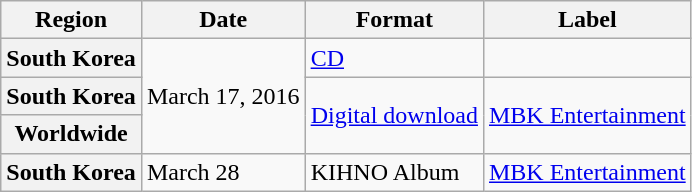<table class="wikitable plainrowheaders">
<tr>
<th style="text-align:center;">Region</th>
<th style="text-align:center;">Date</th>
<th style="text-align:center;">Format</th>
<th style="text-align:center;">Label</th>
</tr>
<tr>
<th scope="row">South Korea</th>
<td rowspan=3>March 17, 2016</td>
<td><a href='#'>CD</a></td>
<td></td>
</tr>
<tr>
<th scope="row">South Korea</th>
<td rowspan=2><a href='#'>Digital download</a></td>
<td rowspan=2><a href='#'>MBK Entertainment</a></td>
</tr>
<tr>
<th scope="row">Worldwide</th>
</tr>
<tr>
<th scope="row">South Korea</th>
<td>March 28</td>
<td>KIHNO Album</td>
<td><a href='#'>MBK Entertainment</a></td>
</tr>
</table>
